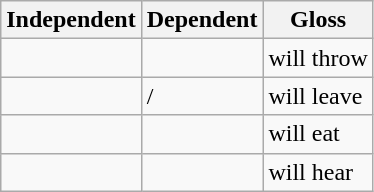<table class=wikitable>
<tr>
<th>Independent</th>
<th>Dependent</th>
<th>Gloss</th>
</tr>
<tr>
<td></td>
<td></td>
<td>will throw</td>
</tr>
<tr>
<td></td>
<td> /<br></td>
<td>will leave</td>
</tr>
<tr>
<td></td>
<td></td>
<td>will eat</td>
</tr>
<tr>
<td></td>
<td></td>
<td>will hear</td>
</tr>
</table>
